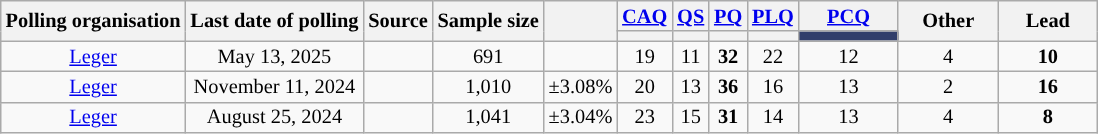<table class="wikitable sortable mw-datatable" style="text-align:center;font-size:85%;line-height:14px">
<tr>
<th rowspan="2">Polling organisation</th>
<th rowspan="2">Last date of polling</th>
<th rowspan="2">Source</th>
<th rowspan="2">Sample size</th>
<th rowspan="2"></th>
<th><a href='#'>CAQ</a></th>
<th><a href='#'>QS</a></th>
<th><a href='#'>PQ</a></th>
<th><a href='#'>PLQ</a></th>
<th><a href='#'>PCQ</a></th>
<th style="width:60px;" rowspan="2">Other</th>
<th style="width:60px;" rowspan="2">Lead</th>
</tr>
<tr class="sorttop">
<th style="background-color:"></th>
<th style="background-color:"></th>
<th style="background-color:"></th>
<th style="background-color:"></th>
<th style="background-color:#313E6B; width:60px;"></th>
</tr>
<tr>
<td><a href='#'>Leger</a></td>
<td>May 13, 2025</td>
<td></td>
<td>691</td>
<td></td>
<td>19</td>
<td>11</td>
<td style="background-color:"><strong>32</strong></td>
<td>22</td>
<td>12</td>
<td>4</td>
<td style="background-color:"><strong>10</strong></td>
</tr>
<tr>
<td><a href='#'>Leger</a></td>
<td>November 11, 2024</td>
<td></td>
<td>1,010</td>
<td>±3.08%</td>
<td>20</td>
<td>13</td>
<td style="background-color:"><strong>36</strong></td>
<td>16</td>
<td>13</td>
<td>2</td>
<td style="background-color:"><strong>16</strong></td>
</tr>
<tr>
<td><a href='#'>Leger</a></td>
<td>August 25, 2024</td>
<td></td>
<td>1,041</td>
<td>±3.04%</td>
<td>23</td>
<td>15</td>
<td style="background-color:"><strong>31</strong></td>
<td>14</td>
<td>13</td>
<td>4</td>
<td style="background-color:"><strong>8</strong></td>
</tr>
</table>
